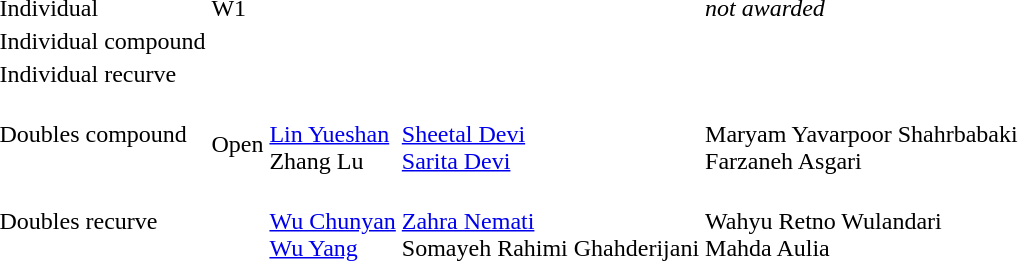<table>
<tr>
<td>Individual</td>
<td>W1</td>
<td></td>
<td></td>
<td><em>not awarded</em></td>
</tr>
<tr>
<td nowrap>Individual compound</td>
<td rowspan=4>Open</td>
<td></td>
<td></td>
<td></td>
</tr>
<tr>
<td>Individual recurve</td>
<td nowrap></td>
<td></td>
<td></td>
</tr>
<tr>
<td>Doubles compound</td>
<td><br><a href='#'>Lin Yueshan</a><br>Zhang Lu</td>
<td><br><a href='#'>Sheetal Devi</a><br><a href='#'>Sarita Devi</a></td>
<td nowrap><br>Maryam Yavarpoor Shahrbabaki<br>Farzaneh Asgari</td>
</tr>
<tr>
<td>Doubles recurve</td>
<td><br><a href='#'>Wu Chunyan</a><br><a href='#'>Wu Yang</a></td>
<td nowrap><br><a href='#'>Zahra Nemati</a><br>Somayeh Rahimi Ghahderijani</td>
<td><br>Wahyu Retno Wulandari<br>Mahda Aulia</td>
</tr>
</table>
